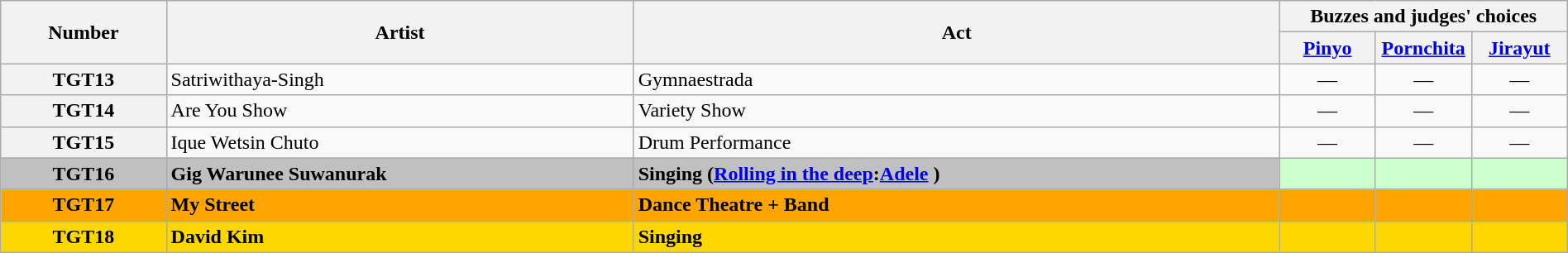<table class="wikitable" width="100%">
<tr>
<th rowspan=2>Number</th>
<th rowspan=2>Artist</th>
<th rowspan=2>Act</th>
<th colspan=3>Buzzes and judges' choices</th>
</tr>
<tr>
<th width="70"><a href='#'>Pinyo</a></th>
<th width="70"><a href='#'>Pornchita</a></th>
<th width="70"><a href='#'>Jirayut</a></th>
</tr>
<tr>
<th>TGT13</th>
<td>Satriwithaya-Singh</td>
<td>Gymnaestrada</td>
<td align="center">—</td>
<td align="center">—</td>
<td align="center">—</td>
</tr>
<tr>
<th>TGT14</th>
<td>Are You Show</td>
<td>Variety Show</td>
<td align="center">—</td>
<td align="center">—</td>
<td align="center">—</td>
</tr>
<tr>
<th>TGT15</th>
<td>Ique Wetsin Chuto</td>
<td>Drum Performance</td>
<td align="center">—</td>
<td align="center">—</td>
<td align="center">—</td>
</tr>
<tr>
<th style="background-color:silver">TGT16</th>
<td style="background-color:silver"><strong>Gig Warunee Suwanurak</strong></td>
<td style="background-color:silver"><strong>Singing (<a href='#'>Rolling in the deep</a>:<a href='#'>Adele</a> )</strong></td>
<td style="background-color:#CFC;text-align:center"></td>
<td style="background-color:#CFC;text-align:center"></td>
<td style="background-color:#CFC;text-align:center"></td>
</tr>
<tr>
<th style="background-color:orange">TGT17</th>
<td style="background-color:orange"><strong>My Street</strong></td>
<td style="background-color:orange"><strong>Dance Theatre + Band</strong></td>
<td style="background-color:orange"></td>
<td style="background-color:orange"></td>
<td style="background-color:orange"></td>
</tr>
<tr>
<th style="background:gold;">TGT18</th>
<td style="background:gold;"><strong>David Kim</strong></td>
<td style="background:gold;"><strong>Singing</strong></td>
<td style="background:gold;"></td>
<td style="background:gold;"></td>
<td style="background:gold;"></td>
</tr>
</table>
